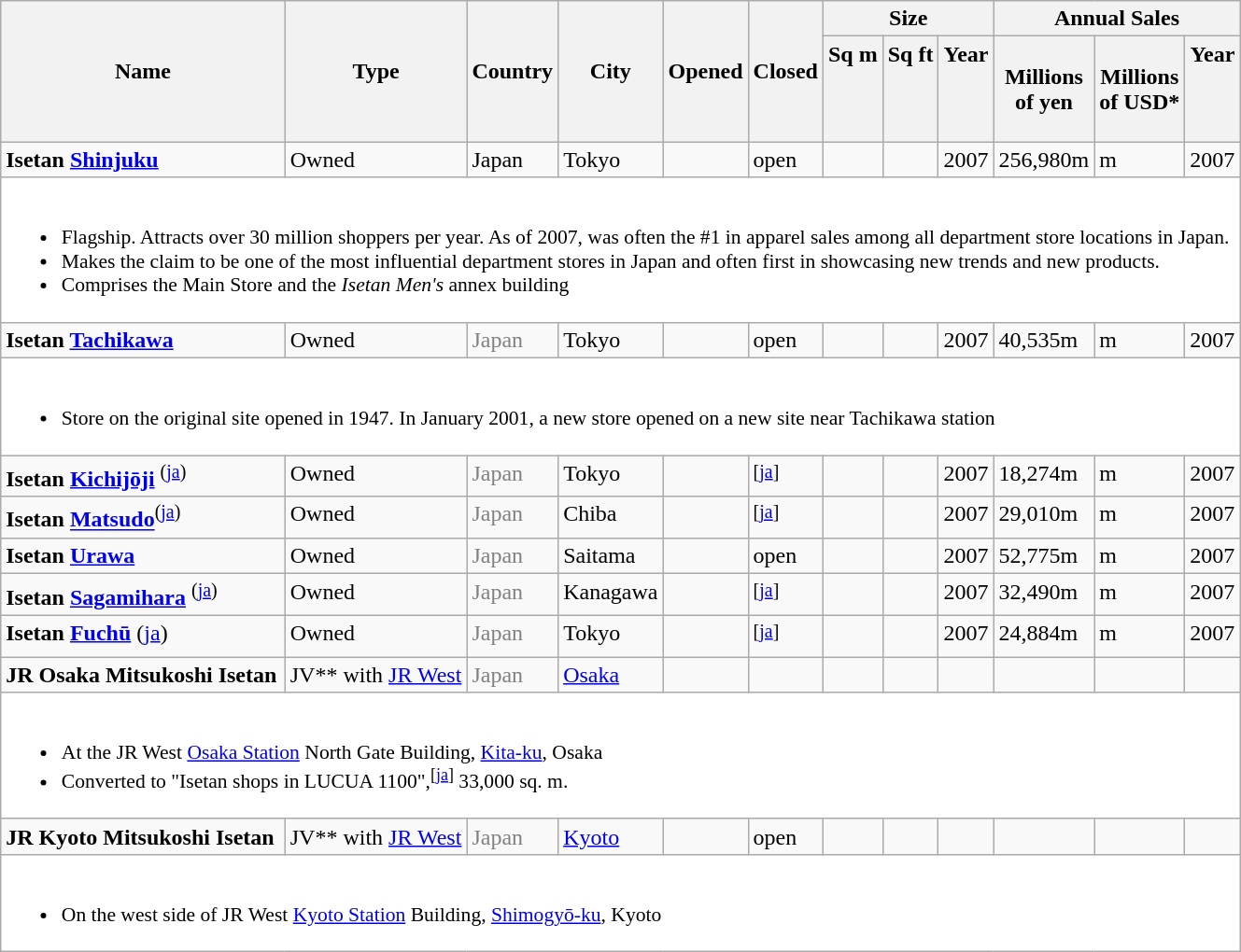<table table class="wikitable sortable">
<tr>
<th style="align:center;" rowspan="2">Name</th>
<th style="align:center;" rowspan="2">Type</th>
<th style="align:center;" rowspan="2">Country</th>
<th style="align:center;" rowspan="2">City</th>
<th style="align:center;" rowspan="2">Opened</th>
<th style="align:center;" rowspan="2">Closed</th>
<th style="vertical-align:top;align:center;" colspan="3">Size</th>
<th style="vertical-align:top;align:center;" colspan="3">Annual Sales</th>
</tr>
<tr>
<th style="vertical-align:top;align:center;">Sq m</th>
<th style="vertical-align:top;align:center;">Sq ft</th>
<th style="vertical-align:top;align:center;">Year</th>
<th style="vertical-align:top;align:center;"><p>Millions<br>of yen</p></th>
<th style="vertical-align:top;align:center;"><p>Millions<br>of USD*</p></th>
<th style="vertical-align:top;align:center;">Year</th>
</tr>
<tr style="vertical-align:top;">
<td><strong>Isetan <a href='#'>Shinjuku</a></strong></td>
<td>Owned</td>
<td>Japan</td>
<td>Tokyo</td>
<td> </td>
<td>open</td>
<td></td>
<td></td>
<td>2007</td>
<td>256,980m</td>
<td>m</td>
<td>2007</td>
</tr>
<tr class="expand-child" style="background:white;font-size:0.9em;">
<td colspan=12><br><ul><li>Flagship. Attracts over 30 million shoppers per year. As of 2007, was often the #1 in apparel sales among all department store locations in Japan.</li><li>Makes the claim to be one of the most influential department stores in Japan and often first in showcasing new trends and new products.</li><li>Comprises the Main Store and the <em>Isetan Men's</em> annex building</li></ul></td>
</tr>
<tr style="vertical-align:top;">
<td><strong>Isetan <a href='#'>Tachikawa</a></strong></td>
<td>Owned</td>
<td style="color:grey">Japan</td>
<td>Tokyo</td>
<td></td>
<td>open</td>
<td></td>
<td></td>
<td>2007</td>
<td>40,535m</td>
<td>m</td>
<td>2007</td>
</tr>
<tr class="expand-child" style="background:white;font-size:0.9em;">
<td colspan=12><br><ul><li>Store on the original site opened in 1947. In January 2001, a new store opened on a new site near Tachikawa station</li></ul></td>
</tr>
<tr style="vertical-align:top;">
<td><strong>Isetan <a href='#'>Kichijōji</a></strong> <sup>(<a href='#'>ja</a>)</sup></td>
<td>Owned</td>
<td style="color:grey">Japan</td>
<td>Tokyo</td>
<td></td>
<td><sup>&#91;<a href='#'>ja</a>&#93;</sup></td>
<td></td>
<td></td>
<td>2007</td>
<td>18,274m</td>
<td>m</td>
<td>2007<br></td>
</tr>
<tr style="vertical-align:top;">
<td><strong>Isetan <a href='#'>Matsudo</a></strong><sup>(<a href='#'>ja</a>)</sup></td>
<td>Owned</td>
<td style="color:grey">Japan</td>
<td>Chiba</td>
<td></td>
<td><sup>&#91;<a href='#'>ja</a>&#93;</sup></td>
<td></td>
<td></td>
<td>2007</td>
<td>29,010m</td>
<td>m</td>
<td>2007<br></td>
</tr>
<tr style="vertical-align:top;">
<td><strong>Isetan <a href='#'>Urawa</a></strong></td>
<td>Owned</td>
<td style="color:grey">Japan</td>
<td>Saitama</td>
<td></td>
<td>open</td>
<td></td>
<td></td>
<td>2007</td>
<td>52,775m</td>
<td>m</td>
<td>2007<br></td>
</tr>
<tr style="vertical-align:top;">
<td><strong>Isetan <a href='#'>Sagamihara</a></strong> <sup>(<a href='#'>ja</a>)</sup></td>
<td>Owned</td>
<td style="color:grey">Japan</td>
<td>Kanagawa</td>
<td></td>
<td><sup>&#91;<a href='#'>ja</a>&#93;</sup></td>
<td></td>
<td></td>
<td>2007</td>
<td>32,490m</td>
<td>m</td>
<td>2007<br></td>
</tr>
<tr style="vertical-align:top;">
<td><strong>Isetan <a href='#'>Fuchū</a></strong> (<a href='#'>ja</a>)</td>
<td>Owned</td>
<td style="color:grey">Japan</td>
<td>Tokyo</td>
<td></td>
<td><sup>&#91;<a href='#'>ja</a>&#93;</sup></td>
<td></td>
<td></td>
<td>2007</td>
<td>24,884m</td>
<td>m</td>
<td>2007<br></td>
</tr>
<tr style="vertical-align:top;">
<td><strong>JR Osaka Mitsukoshi Isetan</strong></td>
<td>JV** with <a href='#'>JR West</a></td>
<td style="color:grey">Japan</td>
<td><a href='#'>Osaka</a></td>
<td></td>
<td></td>
<td></td>
<td></td>
<td></td>
<td></td>
<td></td>
<td></td>
</tr>
<tr class="expand-child" style="background:white;font-size:0.9em;">
<td colspan=12><br><ul><li>At the JR West <a href='#'>Osaka Station</a> North Gate Building, <a href='#'>Kita-ku</a>, Osaka</li><li>Converted to "Isetan shops in LUCUA 1100",<sup>&#91;<a href='#'>ja</a>&#93;</sup> 33,000 sq. m.</li></ul></td>
</tr>
<tr>
<td><strong>JR Kyoto Mitsukoshi Isetan</strong> </td>
<td>JV** with <a href='#'>JR West</a></td>
<td style="color:grey">Japan</td>
<td><a href='#'>Kyoto</a></td>
<td></td>
<td>open</td>
<td></td>
<td></td>
<td></td>
<td></td>
<td></td>
<td></td>
</tr>
<tr class="expand-child" style="background:white;font-size:0.9em;">
<td colspan=12><br><ul><li>On the west side of JR West <a href='#'>Kyoto Station</a> Building, <a href='#'>Shimogyō-ku</a>, Kyoto</li></ul></td>
</tr>
</table>
